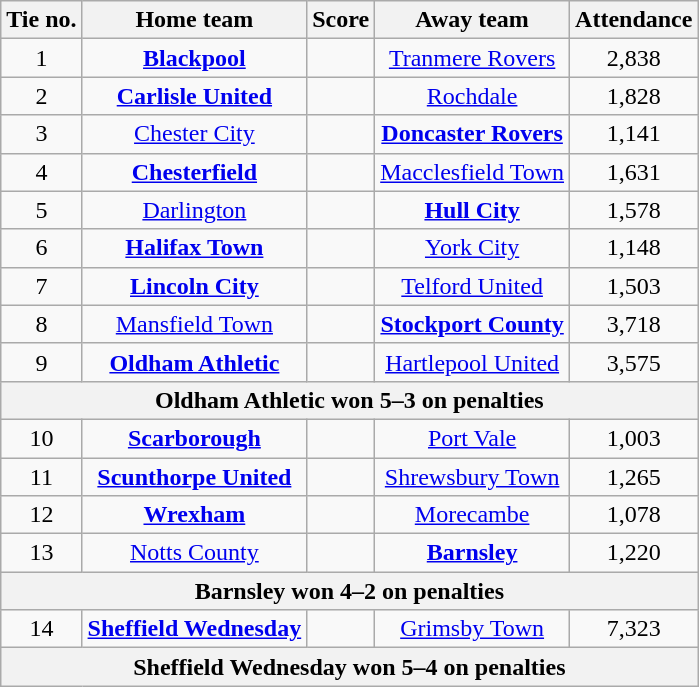<table class="wikitable" style="text-align: center">
<tr>
<th>Tie no.</th>
<th>Home team</th>
<th>Score</th>
<th>Away team</th>
<th>Attendance</th>
</tr>
<tr>
<td>1</td>
<td><strong><a href='#'>Blackpool</a></strong></td>
<td> </td>
<td><a href='#'>Tranmere Rovers</a></td>
<td>2,838</td>
</tr>
<tr>
<td>2</td>
<td><strong><a href='#'>Carlisle United</a></strong></td>
<td> </td>
<td><a href='#'>Rochdale</a></td>
<td>1,828</td>
</tr>
<tr>
<td>3</td>
<td><a href='#'>Chester City</a></td>
<td> </td>
<td><strong><a href='#'>Doncaster Rovers</a></strong></td>
<td>1,141</td>
</tr>
<tr>
<td>4</td>
<td><strong><a href='#'>Chesterfield</a></strong></td>
<td> </td>
<td><a href='#'>Macclesfield Town</a></td>
<td>1,631</td>
</tr>
<tr>
<td>5</td>
<td><a href='#'>Darlington</a></td>
<td> </td>
<td><strong><a href='#'>Hull City</a></strong></td>
<td>1,578</td>
</tr>
<tr>
<td>6</td>
<td><strong><a href='#'>Halifax Town</a></strong></td>
<td> </td>
<td><a href='#'>York City</a></td>
<td>1,148</td>
</tr>
<tr>
<td>7</td>
<td><strong><a href='#'>Lincoln City</a></strong></td>
<td> </td>
<td><a href='#'>Telford United</a></td>
<td>1,503</td>
</tr>
<tr>
<td>8</td>
<td><a href='#'>Mansfield Town</a></td>
<td> </td>
<td><strong><a href='#'>Stockport County</a></strong></td>
<td>3,718</td>
</tr>
<tr>
<td>9</td>
<td><strong><a href='#'>Oldham Athletic</a></strong></td>
<td> </td>
<td><a href='#'>Hartlepool United</a></td>
<td>3,575</td>
</tr>
<tr>
<th colspan=5>Oldham Athletic won 5–3 on penalties</th>
</tr>
<tr>
<td>10</td>
<td><strong><a href='#'>Scarborough</a></strong></td>
<td> </td>
<td><a href='#'>Port Vale</a></td>
<td>1,003</td>
</tr>
<tr>
<td>11</td>
<td><strong><a href='#'>Scunthorpe United</a></strong></td>
<td> </td>
<td><a href='#'>Shrewsbury Town</a></td>
<td>1,265</td>
</tr>
<tr>
<td>12</td>
<td><strong><a href='#'>Wrexham</a></strong></td>
<td> </td>
<td><a href='#'>Morecambe</a></td>
<td>1,078</td>
</tr>
<tr>
<td>13</td>
<td><a href='#'>Notts County</a></td>
<td> </td>
<td><strong><a href='#'>Barnsley</a></strong></td>
<td>1,220</td>
</tr>
<tr>
<th colspan=5>Barnsley won 4–2 on penalties</th>
</tr>
<tr>
<td>14</td>
<td><strong><a href='#'>Sheffield Wednesday</a></strong></td>
<td> </td>
<td><a href='#'>Grimsby Town</a></td>
<td>7,323</td>
</tr>
<tr>
<th colspan=5>Sheffield Wednesday won 5–4 on penalties</th>
</tr>
</table>
